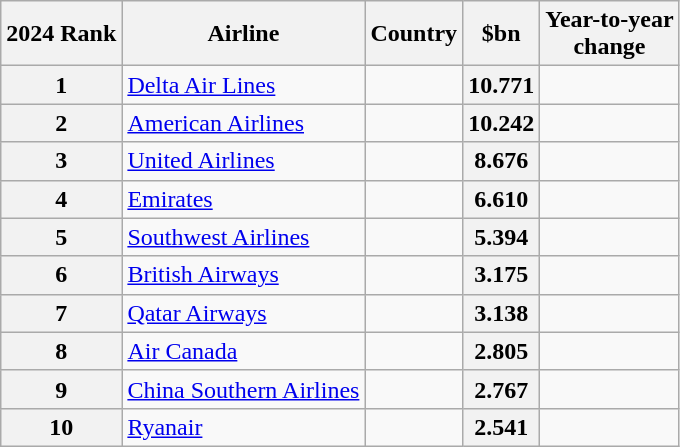<table class="wikitable sortable col1center col2left col4right col5right col6right">
<tr>
<th>2024 Rank</th>
<th>Airline</th>
<th>Country</th>
<th>$bn</th>
<th>Year-to-year<br>change</th>
</tr>
<tr>
<th>1 </th>
<td><a href='#'>Delta Air Lines</a></td>
<td></td>
<th>10.771</th>
<td></td>
</tr>
<tr>
<th>2 </th>
<td><a href='#'>American Airlines</a></td>
<td></td>
<th>10.242</th>
<td></td>
</tr>
<tr>
<th>3 </th>
<td><a href='#'>United Airlines</a></td>
<td></td>
<th>8.676</th>
<td></td>
</tr>
<tr>
<th>4 </th>
<td><a href='#'>Emirates</a></td>
<td></td>
<th>6.610</th>
<td></td>
</tr>
<tr>
<th>5 </th>
<td><a href='#'>Southwest Airlines</a></td>
<td></td>
<th>5.394</th>
<td></td>
</tr>
<tr>
<th>6 </th>
<td><a href='#'>British Airways</a></td>
<td></td>
<th>3.175</th>
<td></td>
</tr>
<tr>
<th>7 </th>
<td><a href='#'>Qatar Airways</a></td>
<td></td>
<th>3.138</th>
<td></td>
</tr>
<tr>
<th>8 </th>
<td><a href='#'>Air Canada</a></td>
<td></td>
<th>2.805</th>
<td></td>
</tr>
<tr>
<th>9 </th>
<td><a href='#'>China Southern Airlines</a></td>
<td></td>
<th>2.767</th>
<td></td>
</tr>
<tr>
<th>10 </th>
<td><a href='#'>Ryanair</a></td>
<td></td>
<th>2.541</th>
<td></td>
</tr>
</table>
